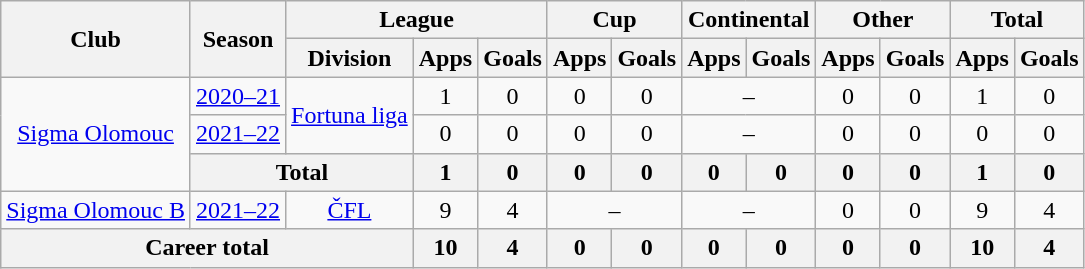<table class="wikitable" style="text-align: center">
<tr>
<th rowspan="2">Club</th>
<th rowspan="2">Season</th>
<th colspan="3">League</th>
<th colspan="2">Cup</th>
<th colspan="2">Continental</th>
<th colspan="2">Other</th>
<th colspan="2">Total</th>
</tr>
<tr>
<th>Division</th>
<th>Apps</th>
<th>Goals</th>
<th>Apps</th>
<th>Goals</th>
<th>Apps</th>
<th>Goals</th>
<th>Apps</th>
<th>Goals</th>
<th>Apps</th>
<th>Goals</th>
</tr>
<tr>
<td rowspan="3"><a href='#'>Sigma Olomouc</a></td>
<td><a href='#'>2020–21</a></td>
<td rowspan="2"><a href='#'>Fortuna liga</a></td>
<td>1</td>
<td>0</td>
<td>0</td>
<td>0</td>
<td colspan="2">–</td>
<td>0</td>
<td>0</td>
<td>1</td>
<td>0</td>
</tr>
<tr>
<td><a href='#'>2021–22</a></td>
<td>0</td>
<td>0</td>
<td>0</td>
<td>0</td>
<td colspan="2">–</td>
<td>0</td>
<td>0</td>
<td>0</td>
<td>0</td>
</tr>
<tr>
<th colspan="2"><strong>Total</strong></th>
<th>1</th>
<th>0</th>
<th>0</th>
<th>0</th>
<th>0</th>
<th>0</th>
<th>0</th>
<th>0</th>
<th>1</th>
<th>0</th>
</tr>
<tr>
<td><a href='#'>Sigma Olomouc B</a></td>
<td><a href='#'>2021–22</a></td>
<td><a href='#'>ČFL</a></td>
<td>9</td>
<td>4</td>
<td colspan="2">–</td>
<td colspan="2">–</td>
<td>0</td>
<td>0</td>
<td>9</td>
<td>4</td>
</tr>
<tr>
<th colspan="3"><strong>Career total</strong></th>
<th>10</th>
<th>4</th>
<th>0</th>
<th>0</th>
<th>0</th>
<th>0</th>
<th>0</th>
<th>0</th>
<th>10</th>
<th>4</th>
</tr>
</table>
